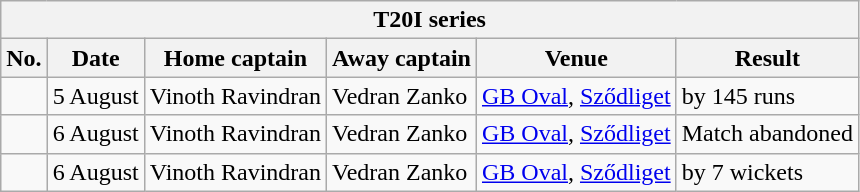<table class="wikitable">
<tr>
<th colspan="9">T20I series</th>
</tr>
<tr>
<th>No.</th>
<th>Date</th>
<th>Home captain</th>
<th>Away captain</th>
<th>Venue</th>
<th>Result</th>
</tr>
<tr>
<td></td>
<td>5 August</td>
<td>Vinoth Ravindran</td>
<td>Vedran Zanko</td>
<td><a href='#'>GB Oval</a>, <a href='#'>Sződliget</a></td>
<td> by 145 runs</td>
</tr>
<tr>
<td></td>
<td>6 August</td>
<td>Vinoth Ravindran</td>
<td>Vedran Zanko</td>
<td><a href='#'>GB Oval</a>, <a href='#'>Sződliget</a></td>
<td>Match abandoned</td>
</tr>
<tr>
<td></td>
<td>6 August</td>
<td>Vinoth Ravindran</td>
<td>Vedran Zanko</td>
<td><a href='#'>GB Oval</a>, <a href='#'>Sződliget</a></td>
<td> by 7 wickets</td>
</tr>
</table>
